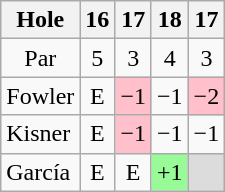<table class="wikitable" style="text-align:center">
<tr>
<th>Hole</th>
<th>16</th>
<th>17</th>
<th>18</th>
<th>17</th>
</tr>
<tr>
<td>Par</td>
<td>5</td>
<td>3</td>
<td>4</td>
<td>3</td>
</tr>
<tr>
<td align=left> Fowler</td>
<td>E</td>
<td style="background: Pink;">−1</td>
<td>−1</td>
<td style="background: Pink;">−2</td>
</tr>
<tr>
<td align=left> Kisner</td>
<td>E</td>
<td style="background: Pink;">−1</td>
<td>−1</td>
<td>−1</td>
</tr>
<tr>
<td align=left> García</td>
<td>E</td>
<td>E</td>
<td style="background: PaleGreen;">+1</td>
<td style="background:#DCDCDC;"> </td>
</tr>
</table>
